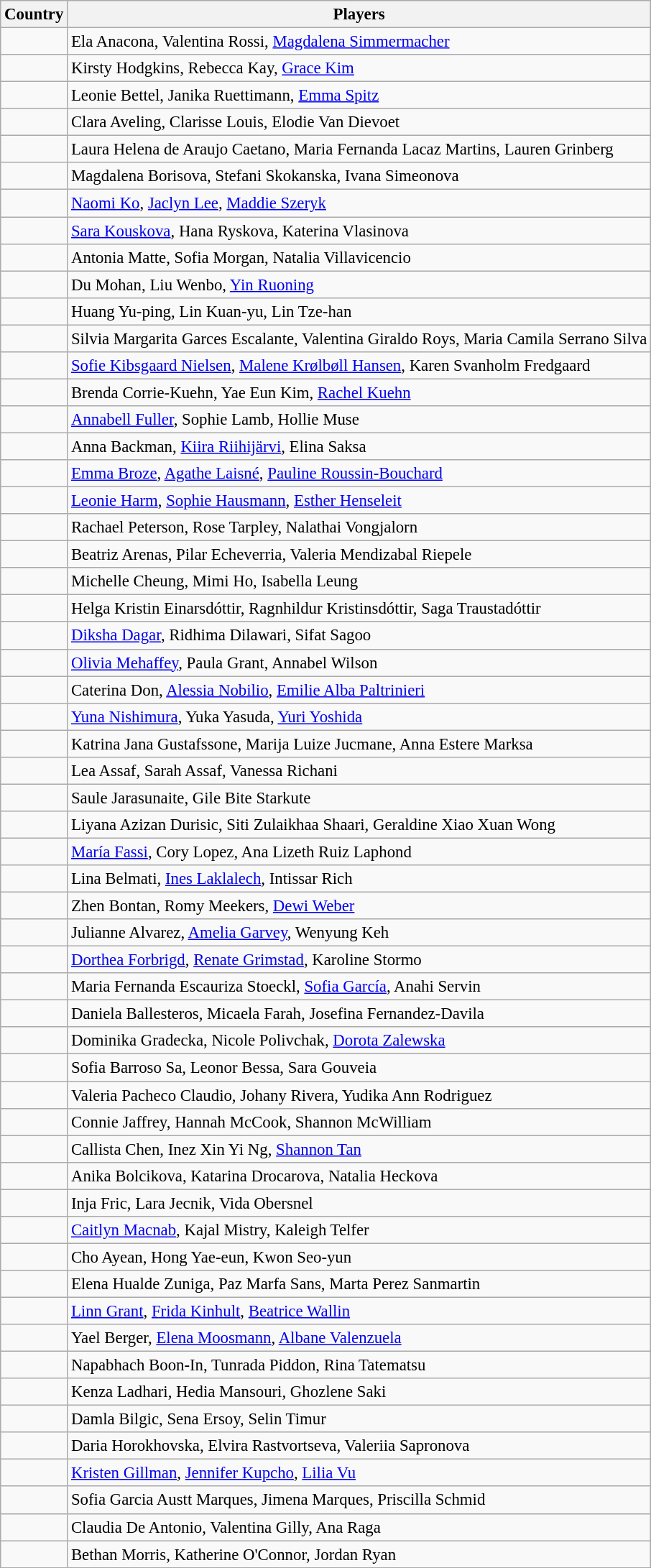<table class="wikitable" style="font-size:95%;">
<tr>
<th>Country</th>
<th>Players</th>
</tr>
<tr>
<td></td>
<td>Ela Anacona, Valentina Rossi, <a href='#'>Magdalena Simmermacher</a></td>
</tr>
<tr>
<td></td>
<td>Kirsty Hodgkins, Rebecca Kay, <a href='#'>Grace Kim</a></td>
</tr>
<tr>
<td></td>
<td>Leonie Bettel, Janika Ruettimann, <a href='#'>Emma Spitz</a></td>
</tr>
<tr>
<td></td>
<td>Clara Aveling, Clarisse Louis, Elodie Van Dievoet</td>
</tr>
<tr>
<td></td>
<td>Laura Helena de Araujo Caetano, Maria Fernanda Lacaz Martins, Lauren Grinberg</td>
</tr>
<tr>
<td></td>
<td>Magdalena Borisova, Stefani Skokanska, Ivana Simeonova</td>
</tr>
<tr>
<td></td>
<td><a href='#'>Naomi Ko</a>, <a href='#'>Jaclyn Lee</a>, <a href='#'>Maddie Szeryk</a></td>
</tr>
<tr>
<td></td>
<td><a href='#'>Sara Kouskova</a>, Hana Ryskova, Katerina Vlasinova</td>
</tr>
<tr>
<td></td>
<td>Antonia Matte, Sofia Morgan, Natalia Villavicencio</td>
</tr>
<tr>
<td></td>
<td>Du Mohan, Liu Wenbo, <a href='#'>Yin Ruoning</a></td>
</tr>
<tr>
<td></td>
<td>Huang Yu-ping, Lin Kuan-yu, Lin Tze-han</td>
</tr>
<tr>
<td></td>
<td>Silvia Margarita Garces Escalante, Valentina Giraldo Roys, Maria Camila Serrano Silva</td>
</tr>
<tr>
<td></td>
<td><a href='#'>Sofie Kibsgaard Nielsen</a>, <a href='#'>Malene Krølbøll Hansen</a>, Karen Svanholm Fredgaard</td>
</tr>
<tr>
<td></td>
<td>Brenda Corrie-Kuehn, Yae Eun Kim, <a href='#'>Rachel Kuehn</a></td>
</tr>
<tr>
<td></td>
<td><a href='#'>Annabell Fuller</a>, Sophie Lamb, Hollie Muse</td>
</tr>
<tr>
<td></td>
<td>Anna Backman, <a href='#'>Kiira Riihijärvi</a>, Elina Saksa</td>
</tr>
<tr>
<td></td>
<td><a href='#'>Emma Broze</a>, <a href='#'>Agathe Laisné</a>, <a href='#'>Pauline Roussin-Bouchard</a></td>
</tr>
<tr>
<td></td>
<td><a href='#'>Leonie Harm</a>, <a href='#'>Sophie Hausmann</a>, <a href='#'>Esther Henseleit</a></td>
</tr>
<tr>
<td></td>
<td>Rachael Peterson, Rose Tarpley, Nalathai Vongjalorn</td>
</tr>
<tr>
<td></td>
<td>Beatriz Arenas, Pilar Echeverria, Valeria Mendizabal Riepele</td>
</tr>
<tr>
<td></td>
<td>Michelle Cheung, Mimi Ho, Isabella Leung</td>
</tr>
<tr>
<td></td>
<td>Helga Kristin Einarsdóttir, Ragnhildur Kristinsdóttir, Saga Traustadóttir</td>
</tr>
<tr>
<td></td>
<td><a href='#'>Diksha Dagar</a>, Ridhima Dilawari, Sifat Sagoo</td>
</tr>
<tr>
<td></td>
<td><a href='#'>Olivia Mehaffey</a>, Paula Grant, Annabel Wilson</td>
</tr>
<tr>
<td></td>
<td>Caterina Don, <a href='#'>Alessia Nobilio</a>, <a href='#'>Emilie Alba Paltrinieri</a></td>
</tr>
<tr>
<td></td>
<td><a href='#'>Yuna Nishimura</a>, Yuka Yasuda, <a href='#'>Yuri Yoshida</a></td>
</tr>
<tr>
<td></td>
<td>Katrina Jana Gustafssone, Marija Luize Jucmane, Anna Estere Marksa</td>
</tr>
<tr>
<td></td>
<td>Lea Assaf, Sarah Assaf, Vanessa Richani</td>
</tr>
<tr>
<td></td>
<td>Saule Jarasunaite, Gile Bite Starkute</td>
</tr>
<tr>
<td></td>
<td>Liyana Azizan Durisic, Siti Zulaikhaa Shaari, Geraldine Xiao Xuan Wong</td>
</tr>
<tr>
<td></td>
<td><a href='#'>María Fassi</a>, Cory Lopez, Ana Lizeth Ruiz Laphond</td>
</tr>
<tr>
<td></td>
<td>Lina Belmati, <a href='#'>Ines Laklalech</a>, Intissar Rich</td>
</tr>
<tr>
<td></td>
<td>Zhen Bontan, Romy Meekers, <a href='#'>Dewi Weber</a></td>
</tr>
<tr>
<td></td>
<td>Julianne Alvarez, <a href='#'>Amelia Garvey</a>, Wenyung Keh</td>
</tr>
<tr>
<td></td>
<td><a href='#'>Dorthea Forbrigd</a>, <a href='#'>Renate Grimstad</a>, Karoline Stormo</td>
</tr>
<tr>
<td></td>
<td>Maria Fernanda Escauriza Stoeckl, <a href='#'>Sofia García</a>, Anahi Servin</td>
</tr>
<tr>
<td></td>
<td>Daniela Ballesteros, Micaela Farah, Josefina Fernandez-Davila</td>
</tr>
<tr>
<td></td>
<td>Dominika Gradecka, Nicole Polivchak, <a href='#'>Dorota Zalewska</a></td>
</tr>
<tr>
<td></td>
<td>Sofia Barroso Sa, Leonor Bessa, Sara Gouveia</td>
</tr>
<tr>
<td></td>
<td>Valeria Pacheco Claudio, Johany Rivera, Yudika Ann Rodriguez</td>
</tr>
<tr>
<td></td>
<td>Connie Jaffrey, Hannah McCook, Shannon McWilliam</td>
</tr>
<tr>
<td></td>
<td>Callista Chen, Inez Xin Yi Ng, <a href='#'>Shannon Tan</a></td>
</tr>
<tr>
<td></td>
<td>Anika Bolcikova, Katarina Drocarova, Natalia Heckova</td>
</tr>
<tr>
<td></td>
<td>Inja Fric, Lara Jecnik, Vida Obersnel</td>
</tr>
<tr>
<td></td>
<td><a href='#'>Caitlyn Macnab</a>, Kajal Mistry, Kaleigh Telfer</td>
</tr>
<tr>
<td></td>
<td>Cho Ayean, Hong Yae-eun, Kwon Seo-yun</td>
</tr>
<tr>
<td></td>
<td>Elena Hualde Zuniga, Paz Marfa Sans, Marta Perez Sanmartin</td>
</tr>
<tr>
<td></td>
<td><a href='#'>Linn Grant</a>, <a href='#'>Frida Kinhult</a>, <a href='#'>Beatrice Wallin</a></td>
</tr>
<tr>
<td></td>
<td>Yael Berger, <a href='#'>Elena Moosmann</a>, <a href='#'>Albane Valenzuela</a></td>
</tr>
<tr>
<td></td>
<td>Napabhach Boon-In, Tunrada Piddon, Rina Tatematsu</td>
</tr>
<tr>
<td></td>
<td>Kenza Ladhari, Hedia Mansouri, Ghozlene Saki</td>
</tr>
<tr>
<td></td>
<td>Damla Bilgic, Sena Ersoy, Selin Timur</td>
</tr>
<tr>
<td></td>
<td>Daria Horokhovska, Elvira Rastvortseva, Valeriia Sapronova</td>
</tr>
<tr>
<td></td>
<td><a href='#'>Kristen Gillman</a>, <a href='#'>Jennifer Kupcho</a>, <a href='#'>Lilia Vu</a></td>
</tr>
<tr>
<td></td>
<td>Sofia Garcia Austt Marques, Jimena Marques, Priscilla Schmid</td>
</tr>
<tr>
<td></td>
<td>Claudia De Antonio, Valentina Gilly, Ana Raga</td>
</tr>
<tr>
<td></td>
<td>Bethan Morris, Katherine O'Connor, Jordan Ryan</td>
</tr>
</table>
